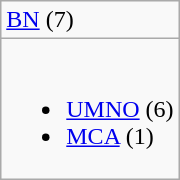<table class="wikitable">
<tr>
<td> <a href='#'>BN</a> (7)</td>
</tr>
<tr>
<td><br><ul><li> <a href='#'>UMNO</a> (6)</li><li> <a href='#'>MCA</a> (1)</li></ul></td>
</tr>
</table>
